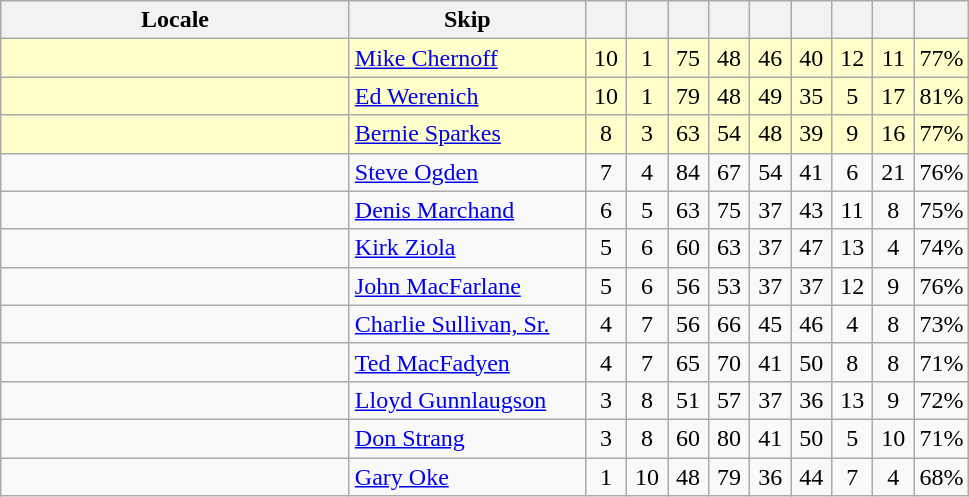<table class=wikitable style="text-align: center;">
<tr>
<th bgcolor="#efefef" width="225">Locale</th>
<th bgcolor="#efefef" width="150">Skip</th>
<th width=20></th>
<th width=20></th>
<th width=20></th>
<th width=20></th>
<th width=20></th>
<th width=20></th>
<th width=20></th>
<th width=20></th>
<th width=20></th>
</tr>
<tr bgcolor=#ffffcc>
<td style="text-align: left;"></td>
<td style="text-align: left;"><a href='#'>Mike Chernoff</a></td>
<td>10</td>
<td>1</td>
<td>75</td>
<td>48</td>
<td>46</td>
<td>40</td>
<td>12</td>
<td>11</td>
<td>77%</td>
</tr>
<tr bgcolor=#ffffcc>
<td style="text-align: left;"></td>
<td style="text-align: left;"><a href='#'>Ed Werenich</a></td>
<td>10</td>
<td>1</td>
<td>79</td>
<td>48</td>
<td>49</td>
<td>35</td>
<td>5</td>
<td>17</td>
<td>81%</td>
</tr>
<tr bgcolor=#ffffcc>
<td style="text-align: left;"></td>
<td style="text-align: left;"><a href='#'>Bernie Sparkes</a></td>
<td>8</td>
<td>3</td>
<td>63</td>
<td>54</td>
<td>48</td>
<td>39</td>
<td>9</td>
<td>16</td>
<td>77%</td>
</tr>
<tr>
<td style="text-align: left;"></td>
<td style="text-align: left;"><a href='#'>Steve Ogden</a></td>
<td>7</td>
<td>4</td>
<td>84</td>
<td>67</td>
<td>54</td>
<td>41</td>
<td>6</td>
<td>21</td>
<td>76%</td>
</tr>
<tr>
<td style="text-align: left;"></td>
<td style="text-align: left;"><a href='#'>Denis Marchand</a></td>
<td>6</td>
<td>5</td>
<td>63</td>
<td>75</td>
<td>37</td>
<td>43</td>
<td>11</td>
<td>8</td>
<td>75%</td>
</tr>
<tr>
<td style="text-align: left;"></td>
<td style="text-align: left;"><a href='#'>Kirk Ziola</a></td>
<td>5</td>
<td>6</td>
<td>60</td>
<td>63</td>
<td>37</td>
<td>47</td>
<td>13</td>
<td>4</td>
<td>74%</td>
</tr>
<tr>
<td style="text-align: left;"></td>
<td style="text-align: left;"><a href='#'>John MacFarlane</a></td>
<td>5</td>
<td>6</td>
<td>56</td>
<td>53</td>
<td>37</td>
<td>37</td>
<td>12</td>
<td>9</td>
<td>76%</td>
</tr>
<tr>
<td style="text-align: left;"></td>
<td style="text-align: left;"><a href='#'>Charlie Sullivan, Sr.</a></td>
<td>4</td>
<td>7</td>
<td>56</td>
<td>66</td>
<td>45</td>
<td>46</td>
<td>4</td>
<td>8</td>
<td>73%</td>
</tr>
<tr>
<td style="text-align: left;"></td>
<td style="text-align: left;"><a href='#'>Ted MacFadyen</a></td>
<td>4</td>
<td>7</td>
<td>65</td>
<td>70</td>
<td>41</td>
<td>50</td>
<td>8</td>
<td>8</td>
<td>71%</td>
</tr>
<tr>
<td style="text-align: left;"></td>
<td style="text-align: left;"><a href='#'>Lloyd Gunnlaugson</a></td>
<td>3</td>
<td>8</td>
<td>51</td>
<td>57</td>
<td>37</td>
<td>36</td>
<td>13</td>
<td>9</td>
<td>72%</td>
</tr>
<tr>
<td style="text-align: left;"></td>
<td style="text-align: left;"><a href='#'>Don Strang</a></td>
<td>3</td>
<td>8</td>
<td>60</td>
<td>80</td>
<td>41</td>
<td>50</td>
<td>5</td>
<td>10</td>
<td>71%</td>
</tr>
<tr>
<td style="text-align: left;"></td>
<td style="text-align: left;"><a href='#'>Gary Oke</a></td>
<td>1</td>
<td>10</td>
<td>48</td>
<td>79</td>
<td>36</td>
<td>44</td>
<td>7</td>
<td>4</td>
<td>68%</td>
</tr>
</table>
